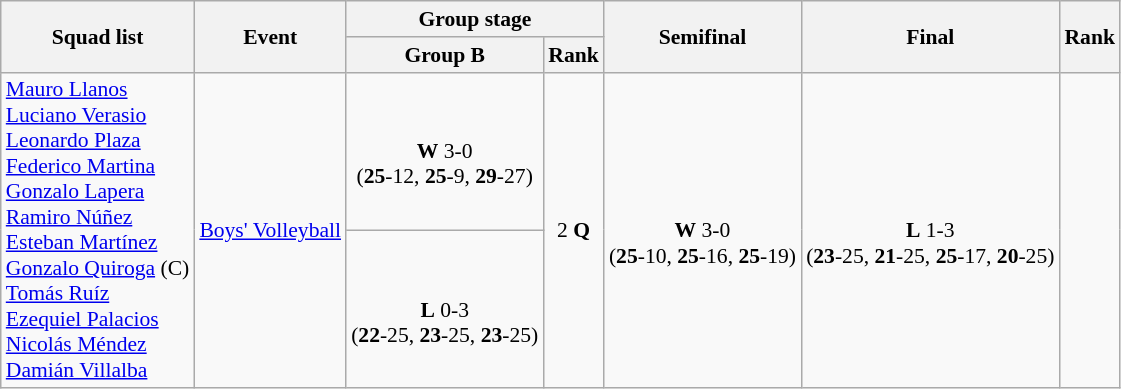<table class=wikitable style="font-size:90%">
<tr>
<th rowspan=2>Squad list</th>
<th rowspan=2>Event</th>
<th colspan=2>Group stage</th>
<th rowspan=2>Semifinal</th>
<th rowspan=2>Final</th>
<th rowspan=2>Rank</th>
</tr>
<tr>
<th>Group B</th>
<th>Rank</th>
</tr>
<tr>
<td rowspan=2><a href='#'>Mauro Llanos</a><br><a href='#'>Luciano Verasio</a><br><a href='#'>Leonardo Plaza</a><br><a href='#'>Federico Martina</a><br><a href='#'>Gonzalo Lapera</a><br><a href='#'>Ramiro Núñez</a><br><a href='#'>Esteban Martínez</a><br><a href='#'>Gonzalo Quiroga</a> (C)<br><a href='#'>Tomás Ruíz</a><br><a href='#'>Ezequiel Palacios</a><br><a href='#'>Nicolás Méndez</a><br><a href='#'>Damián Villalba</a></td>
<td rowspan=2><a href='#'>Boys' Volleyball</a></td>
<td align=center><br> <strong>W</strong> 3-0<br> (<strong>25</strong>-12, <strong>25</strong>-9, <strong>29</strong>-27)</td>
<td rowspan=2 align=center>2 <strong>Q</strong></td>
<td rowspan=2 align=center><br> <strong>W</strong> 3-0<br> (<strong>25</strong>-10, <strong>25</strong>-16, <strong>25</strong>-19)</td>
<td rowspan=2 align=center><br> <strong>L</strong> 1-3<br> (<strong>23</strong>-25, <strong>21</strong>-25, <strong>25</strong>-17, <strong>20</strong>-25)</td>
<td rowspan=2 align=center></td>
</tr>
<tr>
<td align=center><br> <strong>L</strong> 0-3<br> (<strong>22</strong>-25, <strong>23</strong>-25, <strong>23</strong>-25)</td>
</tr>
</table>
